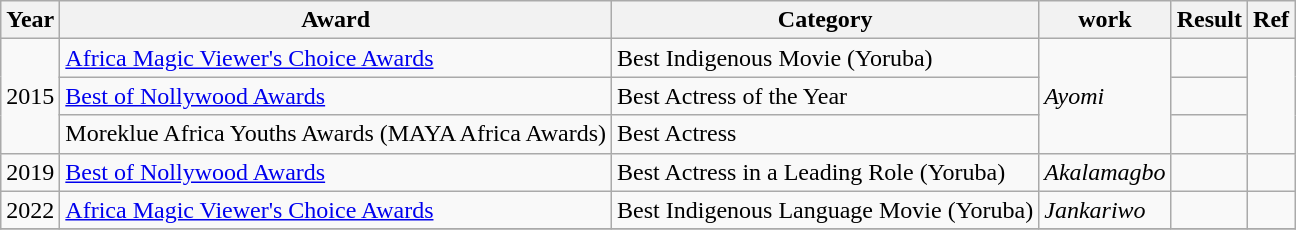<table class="wikitable plainrowheaders sortable">
<tr>
<th>Year</th>
<th>Award</th>
<th>Category</th>
<th>work</th>
<th>Result</th>
<th>Ref</th>
</tr>
<tr>
<td rowspan=3>2015</td>
<td><a href='#'>Africa Magic Viewer's Choice Awards</a></td>
<td>Best Indigenous Movie (Yoruba)</td>
<td rowspan=3><em>Ayomi</em></td>
<td></td>
<td rowspan=3></td>
</tr>
<tr>
<td><a href='#'>Best of Nollywood Awards</a></td>
<td>Best Actress of the Year</td>
<td></td>
</tr>
<tr>
<td>Moreklue Africa Youths Awards (MAYA Africa Awards)</td>
<td>Best Actress</td>
<td></td>
</tr>
<tr>
<td>2019</td>
<td><a href='#'>Best of Nollywood Awards</a></td>
<td>Best Actress in a Leading Role (Yoruba)</td>
<td><em>Akalamagbo</em></td>
<td></td>
<td></td>
</tr>
<tr>
<td>2022</td>
<td><a href='#'>Africa Magic Viewer's Choice Awards</a></td>
<td>Best Indigenous Language Movie (Yoruba)</td>
<td><em>Jankariwo</em></td>
<td></td>
<td></td>
</tr>
<tr>
</tr>
</table>
